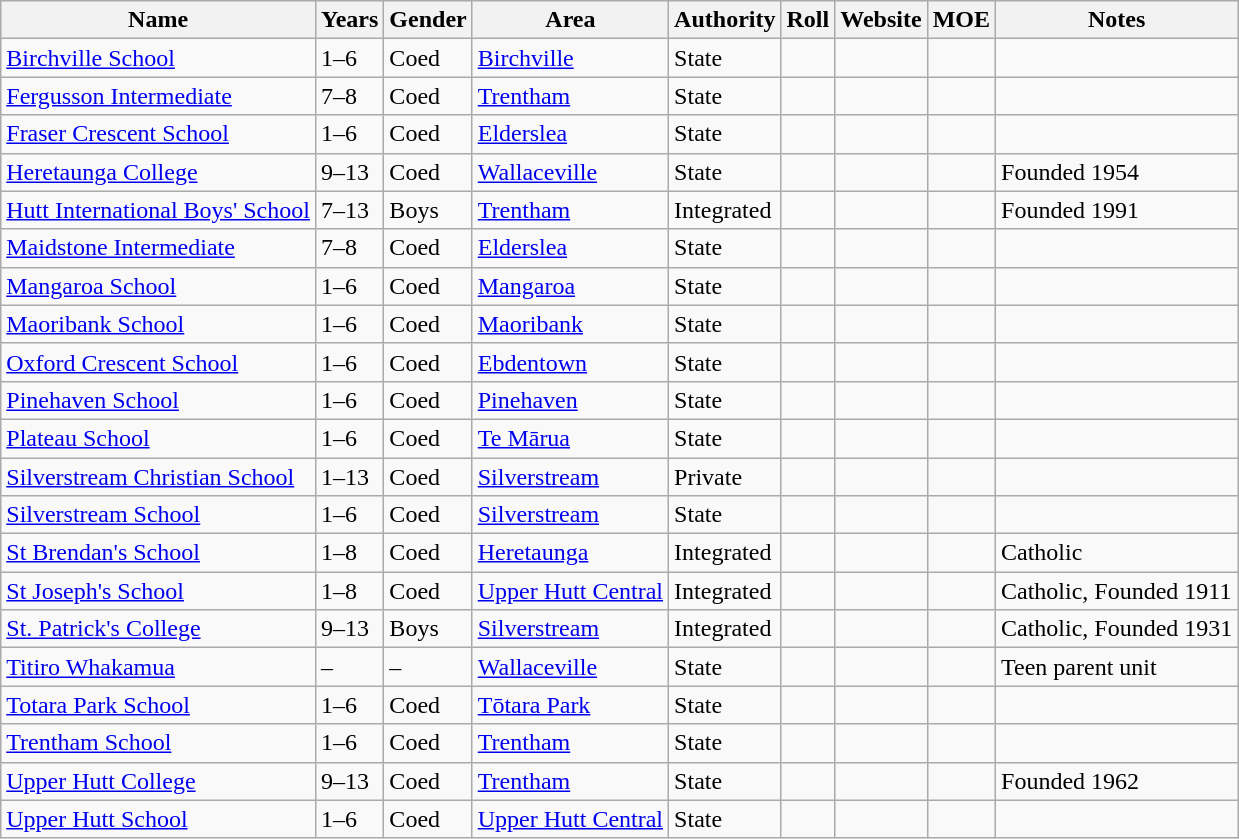<table class="wikitable sortable">
<tr>
<th>Name</th>
<th>Years</th>
<th>Gender</th>
<th>Area</th>
<th>Authority</th>
<th>Roll</th>
<th>Website</th>
<th>MOE</th>
<th>Notes</th>
</tr>
<tr>
<td><a href='#'>Birchville School</a></td>
<td>1–6</td>
<td>Coed</td>
<td><a href='#'>Birchville</a></td>
<td>State</td>
<td></td>
<td></td>
<td></td>
<td></td>
</tr>
<tr>
<td><a href='#'>Fergusson Intermediate</a></td>
<td>7–8</td>
<td>Coed</td>
<td><a href='#'>Trentham</a></td>
<td>State</td>
<td></td>
<td></td>
<td></td>
<td></td>
</tr>
<tr>
<td><a href='#'>Fraser Crescent School</a></td>
<td>1–6</td>
<td>Coed</td>
<td><a href='#'>Elderslea</a></td>
<td>State</td>
<td></td>
<td></td>
<td></td>
<td></td>
</tr>
<tr>
<td><a href='#'>Heretaunga College</a></td>
<td>9–13</td>
<td>Coed</td>
<td><a href='#'>Wallaceville</a></td>
<td>State</td>
<td></td>
<td></td>
<td></td>
<td>Founded 1954</td>
</tr>
<tr>
<td><a href='#'>Hutt International Boys' School</a></td>
<td>7–13</td>
<td>Boys</td>
<td><a href='#'>Trentham</a></td>
<td>Integrated</td>
<td></td>
<td></td>
<td></td>
<td>Founded 1991</td>
</tr>
<tr>
<td><a href='#'>Maidstone Intermediate</a></td>
<td>7–8</td>
<td>Coed</td>
<td><a href='#'>Elderslea</a></td>
<td>State</td>
<td></td>
<td></td>
<td></td>
<td></td>
</tr>
<tr>
<td><a href='#'>Mangaroa School</a></td>
<td>1–6</td>
<td>Coed</td>
<td><a href='#'>Mangaroa</a></td>
<td>State</td>
<td></td>
<td></td>
<td></td>
<td></td>
</tr>
<tr>
<td><a href='#'>Maoribank School</a></td>
<td>1–6</td>
<td>Coed</td>
<td><a href='#'>Maoribank</a></td>
<td>State</td>
<td></td>
<td></td>
<td></td>
<td></td>
</tr>
<tr>
<td><a href='#'>Oxford Crescent School</a></td>
<td>1–6</td>
<td>Coed</td>
<td><a href='#'>Ebdentown</a></td>
<td>State</td>
<td></td>
<td></td>
<td></td>
<td></td>
</tr>
<tr>
<td><a href='#'>Pinehaven School</a></td>
<td>1–6</td>
<td>Coed</td>
<td><a href='#'>Pinehaven</a></td>
<td>State</td>
<td></td>
<td></td>
<td></td>
<td></td>
</tr>
<tr>
<td><a href='#'>Plateau School</a></td>
<td>1–6</td>
<td>Coed</td>
<td><a href='#'>Te Mārua</a></td>
<td>State</td>
<td></td>
<td></td>
<td></td>
<td></td>
</tr>
<tr>
<td><a href='#'>Silverstream Christian School</a></td>
<td>1–13</td>
<td>Coed</td>
<td><a href='#'>Silverstream</a></td>
<td>Private</td>
<td></td>
<td></td>
<td></td>
<td></td>
</tr>
<tr>
<td><a href='#'>Silverstream School</a></td>
<td>1–6</td>
<td>Coed</td>
<td><a href='#'>Silverstream</a></td>
<td>State</td>
<td></td>
<td></td>
<td></td>
<td></td>
</tr>
<tr>
<td><a href='#'>St Brendan's School</a></td>
<td>1–8</td>
<td>Coed</td>
<td><a href='#'>Heretaunga</a></td>
<td>Integrated</td>
<td></td>
<td></td>
<td></td>
<td>Catholic</td>
</tr>
<tr>
<td><a href='#'>St Joseph's School</a></td>
<td>1–8</td>
<td>Coed</td>
<td><a href='#'>Upper Hutt Central</a></td>
<td>Integrated</td>
<td></td>
<td></td>
<td></td>
<td>Catholic, Founded 1911</td>
</tr>
<tr>
<td><a href='#'>St. Patrick's College</a></td>
<td>9–13</td>
<td>Boys</td>
<td><a href='#'>Silverstream</a></td>
<td>Integrated</td>
<td></td>
<td></td>
<td></td>
<td>Catholic, Founded 1931</td>
</tr>
<tr>
<td><a href='#'>Titiro Whakamua</a></td>
<td>–</td>
<td>–</td>
<td><a href='#'>Wallaceville</a></td>
<td>State</td>
<td></td>
<td></td>
<td></td>
<td>Teen parent unit</td>
</tr>
<tr>
<td><a href='#'>Totara Park School</a></td>
<td>1–6</td>
<td>Coed</td>
<td><a href='#'>Tōtara Park</a></td>
<td>State</td>
<td></td>
<td></td>
<td></td>
<td></td>
</tr>
<tr>
<td><a href='#'>Trentham School</a></td>
<td>1–6</td>
<td>Coed</td>
<td><a href='#'>Trentham</a></td>
<td>State</td>
<td></td>
<td></td>
<td></td>
<td></td>
</tr>
<tr>
<td><a href='#'>Upper Hutt College</a></td>
<td>9–13</td>
<td>Coed</td>
<td><a href='#'>Trentham</a></td>
<td>State</td>
<td></td>
<td></td>
<td></td>
<td>Founded 1962</td>
</tr>
<tr>
<td><a href='#'>Upper Hutt School</a></td>
<td>1–6</td>
<td>Coed</td>
<td><a href='#'>Upper Hutt Central</a></td>
<td>State</td>
<td></td>
<td></td>
<td></td>
<td></td>
</tr>
</table>
